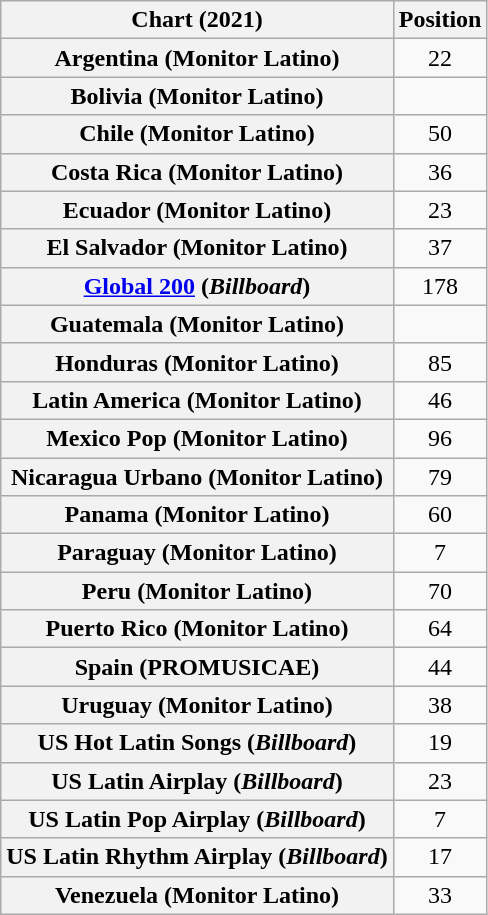<table class="wikitable sortable plainrowheaders" style="text-align:center">
<tr>
<th scope="col">Chart (2021)</th>
<th scope="col">Position</th>
</tr>
<tr>
<th scope="row">Argentina (Monitor Latino)</th>
<td>22</td>
</tr>
<tr>
<th scope="row">Bolivia (Monitor Latino)</th>
<td></td>
</tr>
<tr>
<th scope="row">Chile (Monitor Latino)</th>
<td>50</td>
</tr>
<tr>
<th scope="row">Costa Rica (Monitor Latino)</th>
<td>36</td>
</tr>
<tr>
<th scope="row">Ecuador (Monitor Latino)</th>
<td>23</td>
</tr>
<tr>
<th scope="row">El Salvador (Monitor Latino)</th>
<td>37</td>
</tr>
<tr>
<th scope="row"><a href='#'>Global 200</a> (<em>Billboard</em>)</th>
<td>178</td>
</tr>
<tr>
<th scope="row">Guatemala (Monitor Latino)</th>
<td></td>
</tr>
<tr>
<th scope="row">Honduras (Monitor Latino)</th>
<td>85</td>
</tr>
<tr>
<th scope="row">Latin America (Monitor Latino)</th>
<td>46</td>
</tr>
<tr>
<th scope="row">Mexico Pop (Monitor Latino)</th>
<td>96</td>
</tr>
<tr>
<th scope="row">Nicaragua Urbano (Monitor Latino)</th>
<td>79</td>
</tr>
<tr>
<th scope="row">Panama (Monitor Latino)</th>
<td>60</td>
</tr>
<tr>
<th scope="row">Paraguay (Monitor Latino)</th>
<td>7</td>
</tr>
<tr>
<th scope="row">Peru (Monitor Latino)</th>
<td>70</td>
</tr>
<tr>
<th scope="row">Puerto Rico (Monitor Latino)</th>
<td>64</td>
</tr>
<tr>
<th scope="row">Spain (PROMUSICAE)</th>
<td>44</td>
</tr>
<tr>
<th scope="row">Uruguay (Monitor Latino)</th>
<td>38</td>
</tr>
<tr>
<th scope="row">US Hot Latin Songs (<em>Billboard</em>)</th>
<td>19</td>
</tr>
<tr>
<th scope="row">US Latin Airplay (<em>Billboard</em>)</th>
<td>23</td>
</tr>
<tr>
<th scope="row">US Latin Pop Airplay (<em>Billboard</em>)</th>
<td>7</td>
</tr>
<tr>
<th scope="row">US Latin Rhythm Airplay (<em>Billboard</em>)</th>
<td>17</td>
</tr>
<tr>
<th scope="row">Venezuela (Monitor Latino)</th>
<td>33</td>
</tr>
</table>
